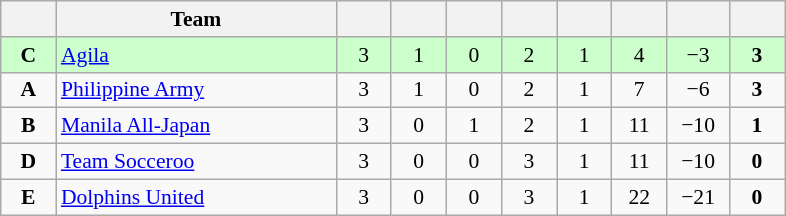<table class="wikitable" style="text-align: center; font-size: 90%;">
<tr>
<th width="30"></th>
<th style="width:180px;">Team</th>
<th width="30"></th>
<th width="30"></th>
<th width="30"></th>
<th width="30"></th>
<th width="30"></th>
<th width="30"></th>
<th width="35"></th>
<th width="30"></th>
</tr>
<tr style="background:#cfc;">
<td><strong>C</strong></td>
<td align=left><a href='#'>Agila</a></td>
<td>3</td>
<td>1</td>
<td>0</td>
<td>2</td>
<td>1</td>
<td>4</td>
<td>−3</td>
<td><strong>3</strong></td>
</tr>
<tr>
<td><strong>A</strong></td>
<td align=left><a href='#'>Philippine Army</a></td>
<td>3</td>
<td>1</td>
<td>0</td>
<td>2</td>
<td>1</td>
<td>7</td>
<td>−6</td>
<td><strong>3</strong></td>
</tr>
<tr>
<td><strong>B</strong></td>
<td align=left><a href='#'>Manila All-Japan</a></td>
<td>3</td>
<td>0</td>
<td>1</td>
<td>2</td>
<td>1</td>
<td>11</td>
<td>−10</td>
<td><strong>1</strong></td>
</tr>
<tr>
<td><strong>D</strong></td>
<td align=left><a href='#'>Team Socceroo</a></td>
<td>3</td>
<td>0</td>
<td>0</td>
<td>3</td>
<td>1</td>
<td>11</td>
<td>−10</td>
<td><strong>0</strong></td>
</tr>
<tr>
<td><strong>E</strong></td>
<td align=left><a href='#'>Dolphins United</a></td>
<td>3</td>
<td>0</td>
<td>0</td>
<td>3</td>
<td>1</td>
<td>22</td>
<td>−21</td>
<td><strong>0</strong></td>
</tr>
</table>
